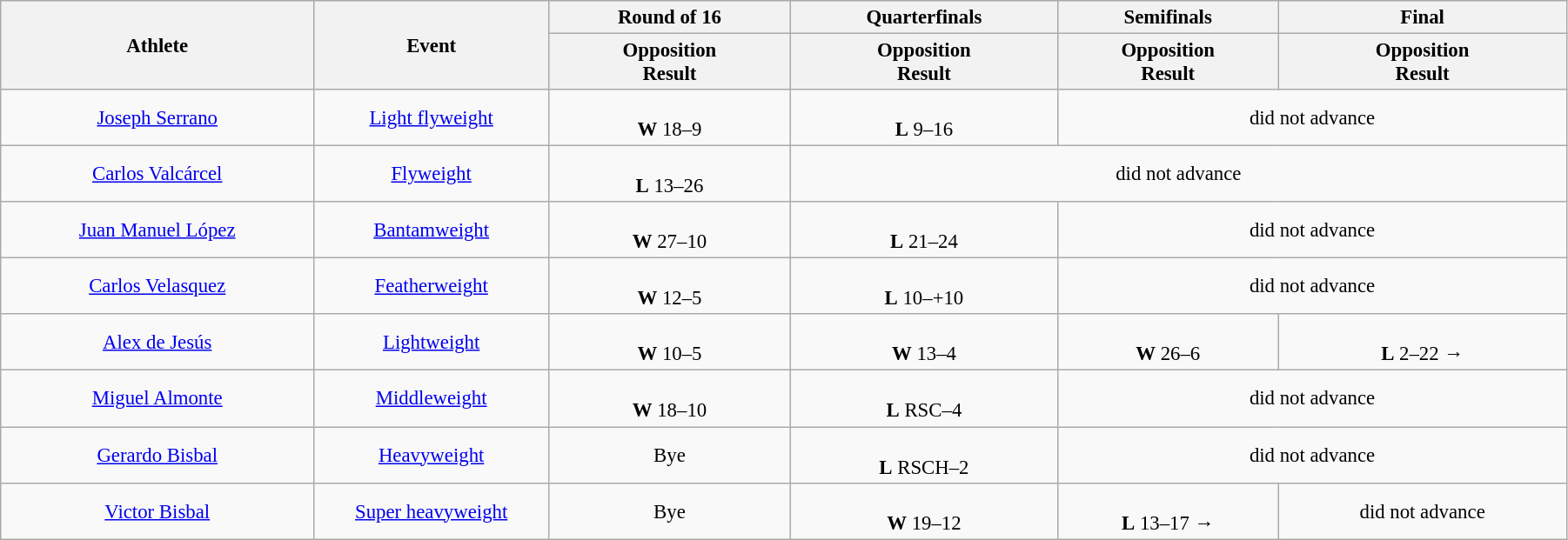<table class="wikitable" style="font-size:95%; text-align:center;" width="95%">
<tr>
<th rowspan="2">Athlete</th>
<th rowspan="2">Event</th>
<th>Round of 16</th>
<th>Quarterfinals</th>
<th>Semifinals</th>
<th>Final</th>
</tr>
<tr>
<th>Opposition<br>Result</th>
<th>Opposition<br>Result</th>
<th>Opposition<br>Result</th>
<th>Opposition<br>Result</th>
</tr>
<tr>
<td width=20%><a href='#'>Joseph Serrano</a></td>
<td width=15%><a href='#'>Light flyweight</a></td>
<td><br><strong>W</strong> 18–9</td>
<td><br><strong>L</strong> 9–16</td>
<td colspan=2>did not advance</td>
</tr>
<tr>
<td width=20%><a href='#'>Carlos Valcárcel</a></td>
<td width=15%><a href='#'>Flyweight</a></td>
<td><br><strong>L</strong> 13–26</td>
<td colspan=3>did not advance</td>
</tr>
<tr>
<td width=20%><a href='#'>Juan Manuel López</a></td>
<td width=15%><a href='#'>Bantamweight</a></td>
<td><br><strong>W</strong> 27–10</td>
<td><br><strong>L</strong> 21–24</td>
<td colspan=2>did not advance</td>
</tr>
<tr>
<td width=20%><a href='#'>Carlos Velasquez</a></td>
<td width=15%><a href='#'>Featherweight</a></td>
<td><br><strong>W</strong> 12–5</td>
<td><br><strong>L</strong> 10–+10</td>
<td colspan=2>did not advance</td>
</tr>
<tr>
<td width=20%><a href='#'>Alex de Jesús</a></td>
<td width=15%><a href='#'>Lightweight</a></td>
<td><br><strong>W</strong> 10–5</td>
<td><br><strong>W</strong> 13–4</td>
<td><br><strong>W</strong> 26–6</td>
<td><br><strong>L</strong> 2–22 → </td>
</tr>
<tr>
<td width=20%><a href='#'>Miguel Almonte</a></td>
<td width=15%><a href='#'>Middleweight</a></td>
<td><br><strong>W</strong> 18–10</td>
<td><br><strong>L</strong> RSC–4</td>
<td colspan=2>did not advance</td>
</tr>
<tr>
<td width=20%><a href='#'>Gerardo Bisbal</a></td>
<td width=15%><a href='#'>Heavyweight</a></td>
<td>Bye</td>
<td><br><strong>L</strong> RSCH–2</td>
<td colspan=2>did not advance</td>
</tr>
<tr>
<td width=20%><a href='#'>Victor Bisbal</a></td>
<td width=15%><a href='#'>Super heavyweight</a></td>
<td>Bye</td>
<td><br><strong>W</strong> 19–12</td>
<td><br><strong>L</strong> 13–17 → </td>
<td colspan=1>did not advance</td>
</tr>
</table>
